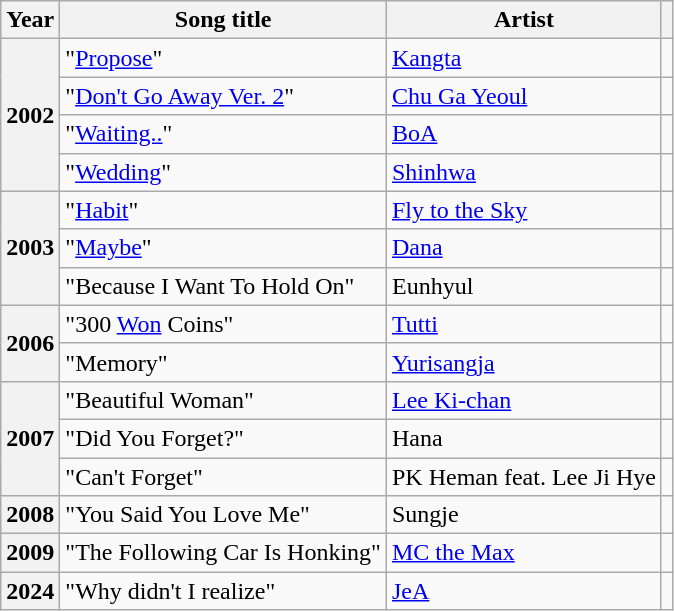<table class="wikitable plainrowheaders sortable">
<tr>
<th scope="col">Year</th>
<th scope="col">Song title</th>
<th>Artist</th>
<th scope="col" class="unsortable"></th>
</tr>
<tr>
<th scope="row" rowspan="4">2002</th>
<td>"<a href='#'>Propose</a>" </td>
<td><a href='#'>Kangta</a></td>
<td></td>
</tr>
<tr>
<td>"<a href='#'>Don't Go Away Ver. 2</a>" </td>
<td><a href='#'>Chu Ga Yeoul</a></td>
<td></td>
</tr>
<tr>
<td>"<a href='#'>Waiting..</a>" </td>
<td><a href='#'>BoA</a></td>
<td></td>
</tr>
<tr>
<td>"<a href='#'>Wedding</a>" </td>
<td><a href='#'>Shinhwa</a></td>
<td></td>
</tr>
<tr>
<th scope="row" rowspan="3">2003</th>
<td>"<a href='#'>Habit</a>" </td>
<td><a href='#'>Fly to the Sky</a></td>
<td></td>
</tr>
<tr>
<td>"<a href='#'>Maybe</a>" </td>
<td><a href='#'>Dana</a></td>
<td></td>
</tr>
<tr>
<td>"Because I Want To Hold On" </td>
<td>Eunhyul</td>
<td></td>
</tr>
<tr>
<th scope="row" rowspan="2">2006</th>
<td>"300 <a href='#'>Won</a> Coins" </td>
<td><a href='#'>Tutti</a></td>
<td></td>
</tr>
<tr>
<td>"Memory" </td>
<td><a href='#'>Yurisangja</a></td>
<td></td>
</tr>
<tr>
<th scope="row" rowspan="3">2007</th>
<td>"Beautiful Woman" </td>
<td><a href='#'>Lee Ki-chan</a></td>
<td></td>
</tr>
<tr>
<td>"Did You Forget?" </td>
<td>Hana</td>
<td></td>
</tr>
<tr>
<td>"Can't Forget" </td>
<td>PK Heman feat. Lee Ji Hye</td>
<td></td>
</tr>
<tr>
<th scope="row">2008</th>
<td>"You Said You Love Me" </td>
<td>Sungje</td>
<td></td>
</tr>
<tr>
<th scope="row">2009</th>
<td>"The Following Car Is Honking" </td>
<td><a href='#'>MC the Max</a></td>
<td></td>
</tr>
<tr>
<th scope="row">2024</th>
<td>"Why didn't I realize" </td>
<td><a href='#'>JeA</a></td>
<td></td>
</tr>
</table>
